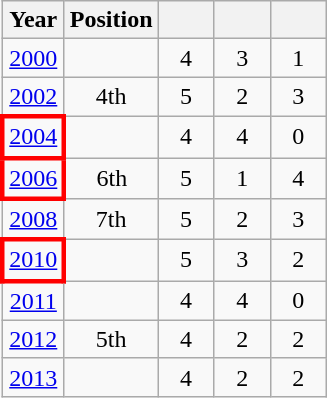<table class="wikitable" style="text-align:center;">
<tr>
<th>Year</th>
<th>Position</th>
<th width=30></th>
<th width=30></th>
<th width=30></th>
</tr>
<tr>
<td> <a href='#'>2000</a></td>
<td></td>
<td>4</td>
<td>3</td>
<td>1</td>
</tr>
<tr>
<td> <a href='#'>2002</a></td>
<td>4th</td>
<td>5</td>
<td>2</td>
<td>3</td>
</tr>
<tr>
<td style="border: 3px solid red"> <a href='#'>2004</a></td>
<td></td>
<td>4</td>
<td>4</td>
<td>0</td>
</tr>
<tr>
<td style="border: 3px solid red"> <a href='#'>2006</a></td>
<td>6th</td>
<td>5</td>
<td>1</td>
<td>4</td>
</tr>
<tr>
<td> <a href='#'>2008</a></td>
<td>7th</td>
<td>5</td>
<td>2</td>
<td>3</td>
</tr>
<tr>
<td style="border: 3px solid red"> <a href='#'>2010</a></td>
<td></td>
<td>5</td>
<td>3</td>
<td>2</td>
</tr>
<tr>
<td> <a href='#'>2011</a></td>
<td></td>
<td>4</td>
<td>4</td>
<td>0</td>
</tr>
<tr>
<td> <a href='#'>2012</a></td>
<td>5th</td>
<td>4</td>
<td>2</td>
<td>2</td>
</tr>
<tr>
<td> <a href='#'>2013</a></td>
<td></td>
<td>4</td>
<td>2</td>
<td>2</td>
</tr>
</table>
